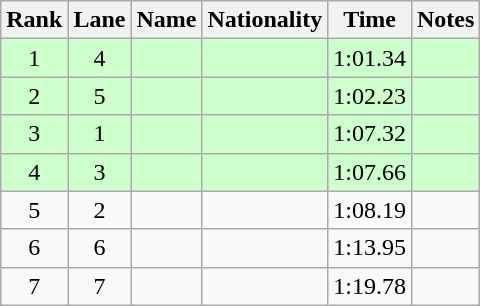<table class="wikitable sortable" style="text-align:center">
<tr>
<th>Rank</th>
<th>Lane</th>
<th>Name</th>
<th>Nationality</th>
<th>Time</th>
<th>Notes</th>
</tr>
<tr bgcolor=ccffcc>
<td>1</td>
<td>4</td>
<td align=left></td>
<td align=left></td>
<td>1:01.34</td>
<td><strong></strong></td>
</tr>
<tr bgcolor=ccffcc>
<td>2</td>
<td>5</td>
<td align=left></td>
<td align=left></td>
<td>1:02.23</td>
<td><strong></strong></td>
</tr>
<tr bgcolor=ccffcc>
<td>3</td>
<td>1</td>
<td align=left></td>
<td align=left></td>
<td>1:07.32</td>
<td><strong></strong></td>
</tr>
<tr bgcolor=ccffcc>
<td>4</td>
<td>3</td>
<td align=left></td>
<td align=left></td>
<td>1:07.66</td>
<td><strong></strong></td>
</tr>
<tr>
<td>5</td>
<td>2</td>
<td align=left></td>
<td align=left></td>
<td>1:08.19</td>
<td></td>
</tr>
<tr>
<td>6</td>
<td>6</td>
<td align=left></td>
<td align=left></td>
<td>1:13.95</td>
<td><strong></strong></td>
</tr>
<tr>
<td>7</td>
<td>7</td>
<td align=left></td>
<td align=left></td>
<td>1:19.78</td>
<td></td>
</tr>
</table>
